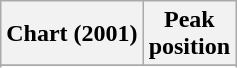<table class="wikitable sortable plainrowheaders" style="text-align:center">
<tr>
<th scope="col">Chart (2001)</th>
<th scope="col">Peak<br>position</th>
</tr>
<tr>
</tr>
<tr>
</tr>
</table>
